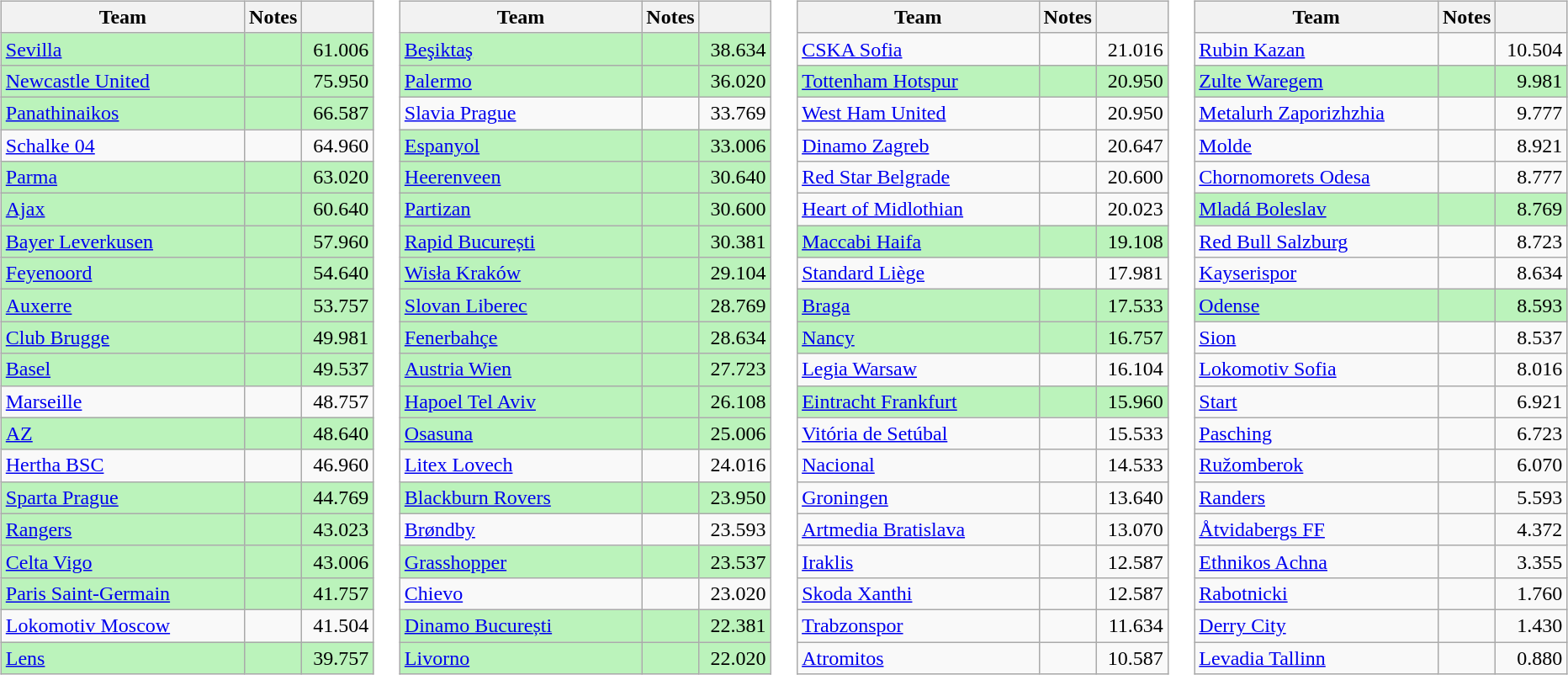<table>
<tr valign=top>
<td><br><table class="wikitable">
<tr>
<th width=200>Team</th>
<th>Notes</th>
<th width=50></th>
</tr>
<tr bgcolor=#BBF3BB>
<td> <a href='#'>Sevilla</a></td>
<td></td>
<td align=right>61.006</td>
</tr>
<tr bgcolor=#BBF3BB>
<td> <a href='#'>Newcastle United</a></td>
<td></td>
<td align=right>75.950</td>
</tr>
<tr bgcolor=#BBF3BB>
<td> <a href='#'>Panathinaikos</a></td>
<td></td>
<td align=right>66.587</td>
</tr>
<tr>
<td> <a href='#'>Schalke 04</a></td>
<td></td>
<td align=right>64.960</td>
</tr>
<tr bgcolor=#BBF3BB>
<td> <a href='#'>Parma</a></td>
<td></td>
<td align=right>63.020</td>
</tr>
<tr bgcolor=#BBF3BB>
<td> <a href='#'>Ajax</a></td>
<td></td>
<td align=right>60.640</td>
</tr>
<tr bgcolor=#BBF3BB>
<td> <a href='#'>Bayer Leverkusen</a></td>
<td></td>
<td align=right>57.960</td>
</tr>
<tr bgcolor=#BBF3BB>
<td> <a href='#'>Feyenoord</a></td>
<td></td>
<td align=right>54.640</td>
</tr>
<tr bgcolor=#BBF3BB>
<td> <a href='#'>Auxerre</a></td>
<td></td>
<td align=right>53.757</td>
</tr>
<tr bgcolor=#BBF3BB>
<td> <a href='#'>Club Brugge</a></td>
<td></td>
<td align=right>49.981</td>
</tr>
<tr bgcolor=#BBF3BB>
<td> <a href='#'>Basel</a></td>
<td></td>
<td align=right>49.537</td>
</tr>
<tr>
<td> <a href='#'>Marseille</a></td>
<td></td>
<td align=right>48.757</td>
</tr>
<tr bgcolor=#BBF3BB>
<td> <a href='#'>AZ</a></td>
<td></td>
<td align=right>48.640</td>
</tr>
<tr>
<td> <a href='#'>Hertha BSC</a></td>
<td></td>
<td align=right>46.960</td>
</tr>
<tr bgcolor=#BBF3BB>
<td> <a href='#'>Sparta Prague</a></td>
<td></td>
<td align=right>44.769</td>
</tr>
<tr bgcolor=#BBF3BB>
<td> <a href='#'>Rangers</a></td>
<td></td>
<td align=right>43.023</td>
</tr>
<tr bgcolor=#BBF3BB>
<td> <a href='#'>Celta Vigo</a></td>
<td></td>
<td align=right>43.006</td>
</tr>
<tr bgcolor=#BBF3BB>
<td> <a href='#'>Paris Saint-Germain</a></td>
<td></td>
<td align=right>41.757</td>
</tr>
<tr>
<td> <a href='#'>Lokomotiv Moscow</a></td>
<td></td>
<td align=right>41.504</td>
</tr>
<tr bgcolor=#BBF3BB>
<td> <a href='#'>Lens</a></td>
<td></td>
<td align=right>39.757</td>
</tr>
</table>
</td>
<td><br><table class="wikitable">
<tr>
<th width=200>Team</th>
<th>Notes</th>
<th width=50></th>
</tr>
<tr bgcolor=#BBF3BB>
<td> <a href='#'>Beşiktaş</a></td>
<td></td>
<td align=right>38.634</td>
</tr>
<tr bgcolor=#BBF3BB>
<td> <a href='#'>Palermo</a></td>
<td></td>
<td align=right>36.020</td>
</tr>
<tr>
<td> <a href='#'>Slavia Prague</a></td>
<td></td>
<td align=right>33.769</td>
</tr>
<tr bgcolor=#BBF3BB>
<td> <a href='#'>Espanyol</a></td>
<td></td>
<td align=right>33.006</td>
</tr>
<tr bgcolor=#BBF3BB>
<td> <a href='#'>Heerenveen</a></td>
<td></td>
<td align=right>30.640</td>
</tr>
<tr bgcolor=#BBF3BB>
<td> <a href='#'>Partizan</a></td>
<td></td>
<td align=right>30.600</td>
</tr>
<tr bgcolor=#BBF3BB>
<td> <a href='#'>Rapid București</a></td>
<td></td>
<td align=right>30.381</td>
</tr>
<tr bgcolor=#BBF3BB>
<td> <a href='#'>Wisła Kraków</a></td>
<td></td>
<td align=right>29.104</td>
</tr>
<tr bgcolor=#BBF3BB>
<td> <a href='#'>Slovan Liberec</a></td>
<td></td>
<td align=right>28.769</td>
</tr>
<tr bgcolor=#BBF3BB>
<td> <a href='#'>Fenerbahçe</a></td>
<td></td>
<td align=right>28.634</td>
</tr>
<tr bgcolor=#BBF3BB>
<td> <a href='#'>Austria Wien</a></td>
<td></td>
<td align=right>27.723</td>
</tr>
<tr bgcolor=#BBF3BB>
<td> <a href='#'>Hapoel Tel Aviv</a></td>
<td></td>
<td align=right>26.108</td>
</tr>
<tr bgcolor=#BBF3BB>
<td> <a href='#'>Osasuna</a></td>
<td></td>
<td align=right>25.006</td>
</tr>
<tr>
<td> <a href='#'>Litex Lovech</a></td>
<td></td>
<td align=right>24.016</td>
</tr>
<tr bgcolor=#BBF3BB>
<td> <a href='#'>Blackburn Rovers</a></td>
<td></td>
<td align=right>23.950</td>
</tr>
<tr>
<td> <a href='#'>Brøndby</a></td>
<td></td>
<td align=right>23.593</td>
</tr>
<tr bgcolor=#BBF3BB>
<td> <a href='#'>Grasshopper</a></td>
<td></td>
<td align=right>23.537</td>
</tr>
<tr>
<td> <a href='#'>Chievo</a></td>
<td></td>
<td align=right>23.020</td>
</tr>
<tr bgcolor=#BBF3BB>
<td> <a href='#'>Dinamo București</a></td>
<td></td>
<td align=right>22.381</td>
</tr>
<tr bgcolor=#BBF3BB>
<td> <a href='#'>Livorno</a></td>
<td></td>
<td align=right>22.020</td>
</tr>
</table>
</td>
<td><br><table class="wikitable">
<tr>
<th width=200>Team</th>
<th>Notes</th>
<th width=50></th>
</tr>
<tr>
<td> <a href='#'>CSKA Sofia</a></td>
<td></td>
<td align=right>21.016</td>
</tr>
<tr bgcolor=#BBF3BB>
<td> <a href='#'>Tottenham Hotspur</a></td>
<td></td>
<td align=right>20.950</td>
</tr>
<tr>
<td> <a href='#'>West Ham United</a></td>
<td></td>
<td align=right>20.950</td>
</tr>
<tr>
<td> <a href='#'>Dinamo Zagreb</a></td>
<td></td>
<td align=right>20.647</td>
</tr>
<tr>
<td> <a href='#'>Red Star Belgrade</a></td>
<td></td>
<td align=right>20.600</td>
</tr>
<tr>
<td> <a href='#'>Heart of Midlothian</a></td>
<td></td>
<td align=right>20.023</td>
</tr>
<tr bgcolor=#BBF3BB>
<td> <a href='#'>Maccabi Haifa</a></td>
<td></td>
<td align=right>19.108</td>
</tr>
<tr>
<td> <a href='#'>Standard Liège</a></td>
<td></td>
<td align=right>17.981</td>
</tr>
<tr bgcolor=#BBF3BB>
<td> <a href='#'>Braga</a></td>
<td></td>
<td align=right>17.533</td>
</tr>
<tr bgcolor=#BBF3BB>
<td> <a href='#'>Nancy</a></td>
<td></td>
<td align=right>16.757</td>
</tr>
<tr>
<td> <a href='#'>Legia Warsaw</a></td>
<td></td>
<td align=right>16.104</td>
</tr>
<tr bgcolor=#BBF3BB>
<td> <a href='#'>Eintracht Frankfurt</a></td>
<td></td>
<td align=right>15.960</td>
</tr>
<tr>
<td> <a href='#'>Vitória de Setúbal</a></td>
<td></td>
<td align=right>15.533</td>
</tr>
<tr>
<td> <a href='#'>Nacional</a></td>
<td></td>
<td align=right>14.533</td>
</tr>
<tr>
<td> <a href='#'>Groningen</a></td>
<td></td>
<td align=right>13.640</td>
</tr>
<tr>
<td> <a href='#'>Artmedia Bratislava</a></td>
<td></td>
<td align=right>13.070</td>
</tr>
<tr>
<td> <a href='#'>Iraklis</a></td>
<td></td>
<td align=right>12.587</td>
</tr>
<tr>
<td> <a href='#'>Skoda Xanthi</a></td>
<td></td>
<td align=right>12.587</td>
</tr>
<tr>
<td> <a href='#'>Trabzonspor</a></td>
<td></td>
<td align=right>11.634</td>
</tr>
<tr>
<td> <a href='#'>Atromitos</a></td>
<td></td>
<td align=right>10.587</td>
</tr>
</table>
</td>
<td><br><table class="wikitable">
<tr>
<th width=200>Team</th>
<th>Notes</th>
<th width=50></th>
</tr>
<tr>
<td> <a href='#'>Rubin Kazan</a></td>
<td></td>
<td align=right>10.504</td>
</tr>
<tr bgcolor=#BBF3BB>
<td> <a href='#'>Zulte Waregem</a></td>
<td></td>
<td align=right>9.981</td>
</tr>
<tr>
<td> <a href='#'>Metalurh Zaporizhzhia</a></td>
<td></td>
<td align=right>9.777</td>
</tr>
<tr>
<td> <a href='#'>Molde</a></td>
<td></td>
<td align=right>8.921</td>
</tr>
<tr>
<td> <a href='#'>Chornomorets Odesa</a></td>
<td></td>
<td align=right>8.777</td>
</tr>
<tr bgcolor=#BBF3BB>
<td> <a href='#'>Mladá Boleslav</a></td>
<td></td>
<td align=right>8.769</td>
</tr>
<tr>
<td> <a href='#'>Red Bull Salzburg</a></td>
<td></td>
<td align=right>8.723</td>
</tr>
<tr>
<td> <a href='#'>Kayserispor</a></td>
<td></td>
<td align=right>8.634</td>
</tr>
<tr bgcolor=#BBF3BB>
<td> <a href='#'>Odense</a></td>
<td></td>
<td align=right>8.593</td>
</tr>
<tr>
<td> <a href='#'>Sion</a></td>
<td></td>
<td align=right>8.537</td>
</tr>
<tr>
<td> <a href='#'>Lokomotiv Sofia</a></td>
<td></td>
<td align=right>8.016</td>
</tr>
<tr>
<td> <a href='#'>Start</a></td>
<td></td>
<td align=right>6.921</td>
</tr>
<tr>
<td> <a href='#'>Pasching</a></td>
<td></td>
<td align=right>6.723</td>
</tr>
<tr>
<td> <a href='#'>Ružomberok</a></td>
<td></td>
<td align=right>6.070</td>
</tr>
<tr>
<td> <a href='#'>Randers</a></td>
<td></td>
<td align=right>5.593</td>
</tr>
<tr>
<td> <a href='#'>Åtvidabergs FF</a></td>
<td></td>
<td align=right>4.372</td>
</tr>
<tr>
<td> <a href='#'>Ethnikos Achna</a></td>
<td></td>
<td align=right>3.355</td>
</tr>
<tr>
<td> <a href='#'>Rabotnicki</a></td>
<td></td>
<td align=right>1.760</td>
</tr>
<tr>
<td> <a href='#'>Derry City</a></td>
<td></td>
<td align=right>1.430</td>
</tr>
<tr>
<td> <a href='#'>Levadia Tallinn</a></td>
<td></td>
<td align=right>0.880</td>
</tr>
</table>
</td>
</tr>
</table>
